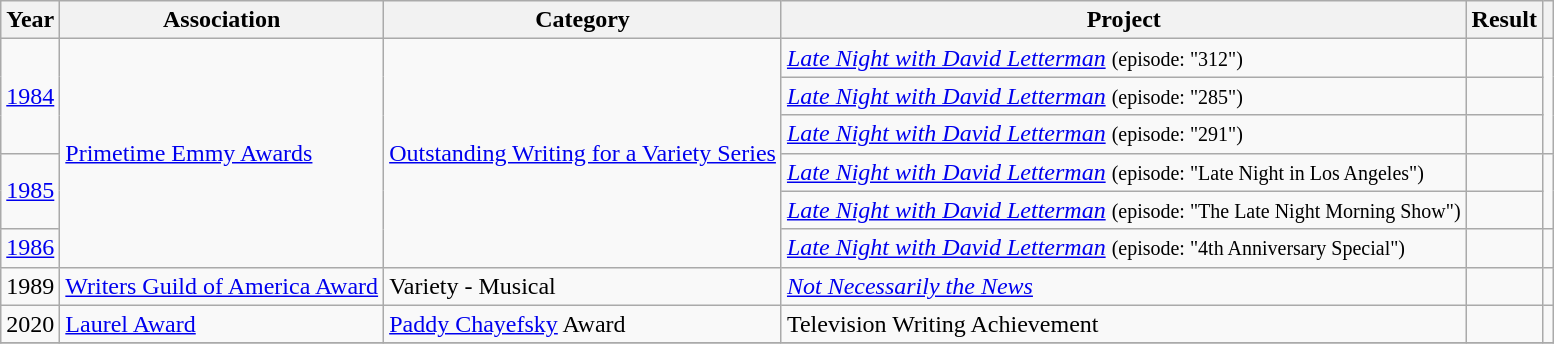<table class="wikitable unsortable">
<tr>
<th>Year</th>
<th>Association</th>
<th>Category</th>
<th>Project</th>
<th>Result</th>
<th></th>
</tr>
<tr>
<td rowspan=3><a href='#'>1984</a></td>
<td rowspan=6><a href='#'>Primetime Emmy Awards</a></td>
<td rowspan=6><a href='#'>Outstanding Writing for a Variety Series</a></td>
<td><em><a href='#'>Late Night with David Letterman</a></em> <small> (episode: "312") </small></td>
<td></td>
<td rowspan=3></td>
</tr>
<tr>
<td><em><a href='#'>Late Night with David Letterman</a></em> <small> (episode: "285") </small></td>
<td></td>
</tr>
<tr>
<td><em><a href='#'>Late Night with David Letterman</a></em> <small> (episode: "291") </small></td>
<td></td>
</tr>
<tr>
<td rowspan=2><a href='#'>1985</a></td>
<td><em><a href='#'>Late Night with David Letterman</a></em> <small> (episode: "Late Night in Los Angeles") </small></td>
<td></td>
<td rowspan=2></td>
</tr>
<tr>
<td><em><a href='#'>Late Night with David Letterman</a></em> <small> (episode: "The Late Night Morning Show") </small></td>
<td></td>
</tr>
<tr>
<td><a href='#'>1986</a></td>
<td><em><a href='#'>Late Night with David Letterman</a></em> <small> (episode: "4th Anniversary Special") </small></td>
<td></td>
<td></td>
</tr>
<tr>
<td>1989</td>
<td rowspan=1><a href='#'>Writers Guild of America Award</a></td>
<td>Variety - Musical</td>
<td><em><a href='#'>Not Necessarily the News</a></em></td>
<td></td>
<td></td>
</tr>
<tr>
<td>2020</td>
<td><a href='#'>Laurel Award</a></td>
<td colspan=1><a href='#'>Paddy Chayefsky</a> Award</td>
<td>Television Writing Achievement</td>
<td></td>
<td></td>
</tr>
<tr>
</tr>
</table>
